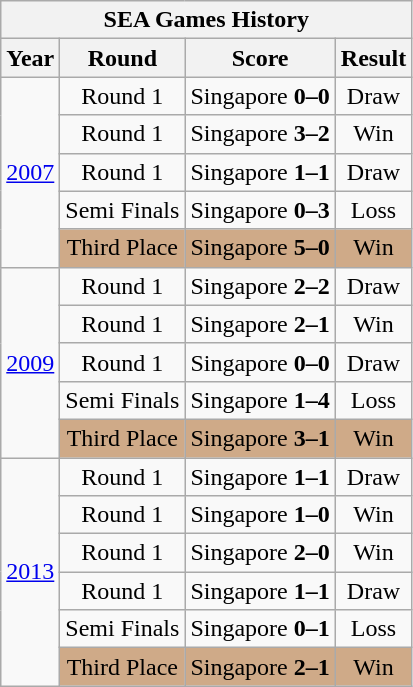<table class="wikitable collapsible collapsed" style="text-align: center;">
<tr>
<th colspan=4>SEA Games History</th>
</tr>
<tr>
<th>Year</th>
<th>Round</th>
<th>Score</th>
<th>Result</th>
</tr>
<tr>
<td rowspan=5><a href='#'>2007</a></td>
<td>Round 1</td>
<td align="left"> Singapore <strong>0–0</strong> </td>
<td>Draw</td>
</tr>
<tr>
<td>Round 1</td>
<td align="left"> Singapore <strong>3–2</strong> </td>
<td>Win</td>
</tr>
<tr>
<td>Round 1</td>
<td align="left"> Singapore <strong>1–1</strong> </td>
<td>Draw</td>
</tr>
<tr>
<td>Semi Finals</td>
<td align="left"> Singapore <strong>0–3</strong> </td>
<td>Loss</td>
</tr>
<tr bgcolor=#CFAA88>
<td>Third Place</td>
<td align="left"> Singapore <strong>5–0</strong> </td>
<td>Win</td>
</tr>
<tr>
<td rowspan=5><a href='#'>2009</a></td>
<td>Round 1</td>
<td align="left"> Singapore <strong>2–2</strong> </td>
<td>Draw</td>
</tr>
<tr>
<td>Round 1</td>
<td align="left"> Singapore <strong>2–1</strong> </td>
<td>Win</td>
</tr>
<tr>
<td>Round 1</td>
<td align="left"> Singapore <strong>0–0</strong> </td>
<td>Draw</td>
</tr>
<tr>
<td>Semi Finals</td>
<td align="left"> Singapore <strong>1–4</strong> </td>
<td>Loss</td>
</tr>
<tr bgcolor=#CFAA88>
<td>Third Place</td>
<td align="left"> Singapore <strong>3–1</strong> </td>
<td>Win</td>
</tr>
<tr>
<td rowspan=6><a href='#'>2013</a></td>
<td>Round 1</td>
<td align="left"> Singapore <strong>1–1</strong> </td>
<td>Draw</td>
</tr>
<tr>
<td>Round 1</td>
<td align="left"> Singapore <strong>1–0</strong> </td>
<td>Win</td>
</tr>
<tr>
<td>Round 1</td>
<td align="left"> Singapore <strong>2–0</strong> </td>
<td>Win</td>
</tr>
<tr>
<td>Round 1</td>
<td align="left"> Singapore <strong>1–1</strong> </td>
<td>Draw</td>
</tr>
<tr>
<td>Semi Finals</td>
<td align="left"> Singapore <strong>0–1</strong> </td>
<td>Loss</td>
</tr>
<tr bgcolor=#CFAA88>
<td>Third Place</td>
<td align="left"> Singapore <strong>2–1</strong> </td>
<td>Win</td>
</tr>
</table>
